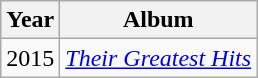<table class="wikitable">
<tr>
<th>Year</th>
<th>Album</th>
</tr>
<tr>
<td>2015</td>
<td><em><a href='#'>Their Greatest Hits</a></em></td>
</tr>
</table>
